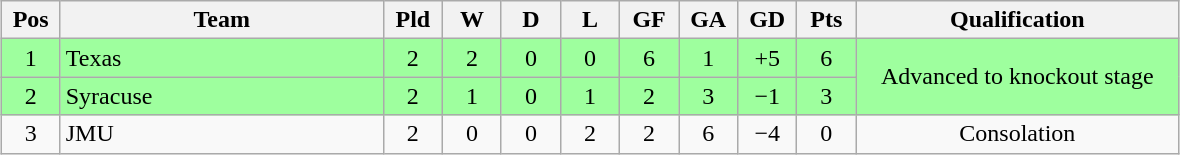<table class="wikitable" style="text-align:center; margin: 1em auto">
<tr>
<th style=width:2em>Pos</th>
<th style=width:13em>Team</th>
<th style=width:2em>Pld</th>
<th style=width:2em>W</th>
<th style=width:2em>D</th>
<th style=width:2em>L</th>
<th style=width:2em>GF</th>
<th style=width:2em>GA</th>
<th style=width:2em>GD</th>
<th style=width:2em>Pts</th>
<th style=width:13em>Qualification</th>
</tr>
<tr bgcolor="#9eff9e">
<td>1</td>
<td style="text-align:left">Texas</td>
<td>2</td>
<td>2</td>
<td>0</td>
<td>0</td>
<td>6</td>
<td>1</td>
<td>+5</td>
<td>6</td>
<td rowspan="2">Advanced to knockout stage</td>
</tr>
<tr bgcolor="#9eff9e">
<td>2</td>
<td style="text-align:left">Syracuse</td>
<td>2</td>
<td>1</td>
<td>0</td>
<td>1</td>
<td>2</td>
<td>3</td>
<td>−1</td>
<td>3</td>
</tr>
<tr>
<td>3</td>
<td style="text-align:left">JMU</td>
<td>2</td>
<td>0</td>
<td>0</td>
<td>2</td>
<td>2</td>
<td>6</td>
<td>−4</td>
<td>0</td>
<td>Consolation</td>
</tr>
</table>
